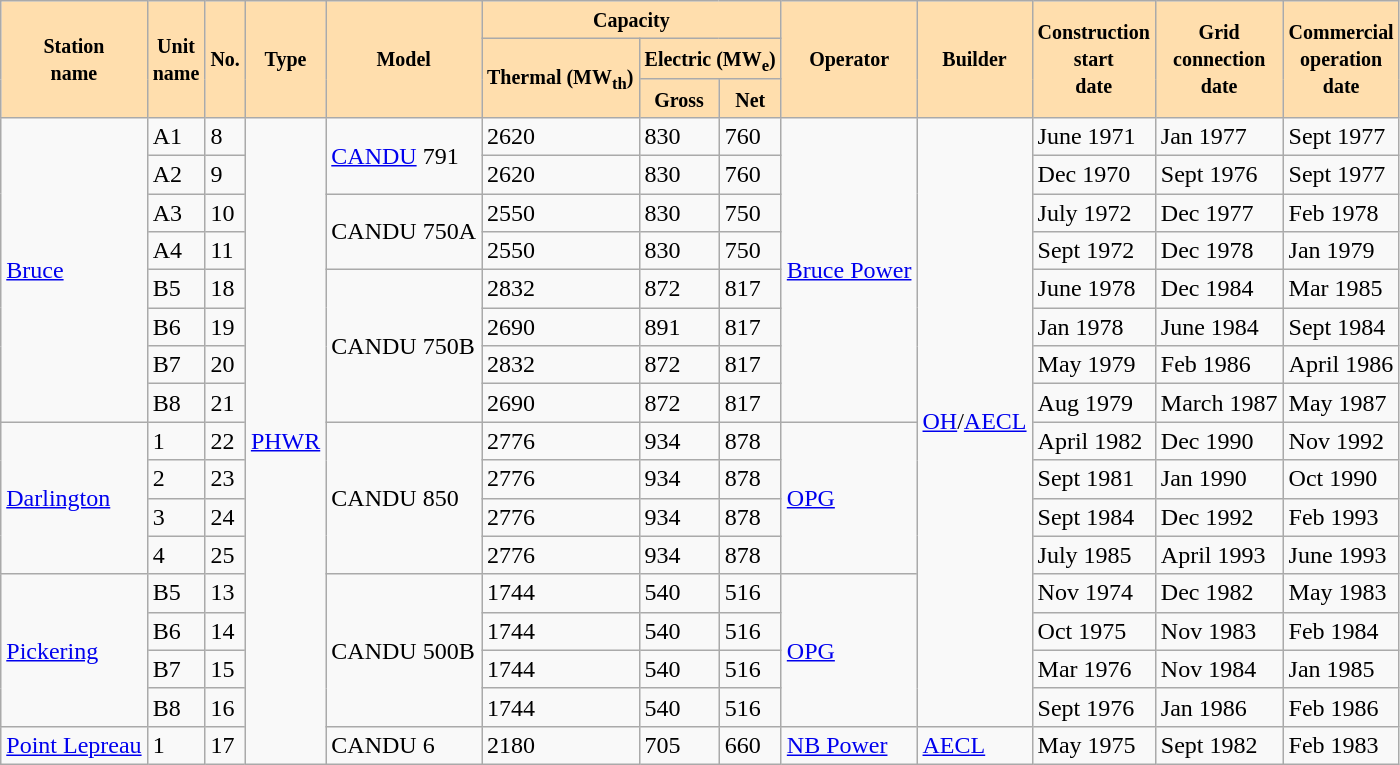<table class="wikitable sortable">
<tr>
<th scope="row" rowspan="3" style="background:#FFDEAD;"><small>Station<br>name</small></th>
<th scope="row" rowspan="3" style="background:#FFDEAD;"><small>Unit<br>name</small></th>
<th scope="row" rowspan="3" style="background:#FFDEAD;"><small>No.</small></th>
<th scope="row" rowspan="3" style="background:#FFDEAD;"><small>Type</small></th>
<th scope="row" rowspan="3" style="background:#FFDEAD;"><small>Model</small></th>
<th scope="col" colspan="3" style="background:#FFDEAD;"><small>Capacity</small></th>
<th scope="row" rowspan="3" style="background:#FFDEAD;"><small>Operator</small></th>
<th scope="row" rowspan="3" style="background:#FFDEAD;"><small>Builder</small></th>
<th scope="row" rowspan="3" style="background:#FFDEAD;"><small>Construction<br>start<br>date</small></th>
<th scope="row" rowspan="3" style="background:#FFDEAD;"><small>Grid<br>connection<br>date</small></th>
<th scope="row" rowspan="3" style="background:#FFDEAD;"><small>Commercial<br>operation<br>date</small></th>
</tr>
<tr>
<th rowspan="2" style="background:#FFDEAD;"><small>Thermal (MW<sub>th</sub>)</small></th>
<th colspan="2" style="background:#FFDEAD;"><small>Electric (MW<sub>e</sub>)</small></th>
</tr>
<tr>
<th style="background:#FFDEAD;"><small>Gross</small></th>
<th style="background:#FFDEAD;"><small>Net</small></th>
</tr>
<tr>
<td rowspan="8"><a href='#'>Bruce</a></td>
<td>A1</td>
<td>8</td>
<td rowspan="17"><a href='#'>PHWR</a></td>
<td rowspan="2"><a href='#'>CANDU</a> 791</td>
<td>2620</td>
<td>830</td>
<td>760</td>
<td rowspan="8"><a href='#'>Bruce Power</a></td>
<td rowspan="16"><a href='#'>OH</a>/<a href='#'>AECL</a></td>
<td>June 1971</td>
<td>Jan 1977</td>
<td>Sept 1977</td>
</tr>
<tr>
<td>A2</td>
<td>9</td>
<td>2620</td>
<td>830</td>
<td>760</td>
<td>Dec 1970</td>
<td>Sept 1976</td>
<td>Sept 1977</td>
</tr>
<tr>
<td>A3</td>
<td>10</td>
<td rowspan="2">CANDU 750A</td>
<td>2550</td>
<td>830</td>
<td>750</td>
<td>July 1972</td>
<td>Dec 1977</td>
<td>Feb 1978</td>
</tr>
<tr>
<td>A4</td>
<td>11</td>
<td>2550</td>
<td>830</td>
<td>750</td>
<td>Sept 1972</td>
<td>Dec 1978</td>
<td>Jan 1979</td>
</tr>
<tr>
<td>B5</td>
<td>18</td>
<td rowspan="4">CANDU 750B</td>
<td>2832</td>
<td>872</td>
<td>817</td>
<td>June 1978</td>
<td>Dec 1984</td>
<td>Mar 1985</td>
</tr>
<tr>
<td>B6</td>
<td>19</td>
<td>2690</td>
<td>891</td>
<td>817</td>
<td>Jan 1978</td>
<td>June 1984</td>
<td>Sept 1984</td>
</tr>
<tr>
<td>B7</td>
<td>20</td>
<td>2832</td>
<td>872</td>
<td>817</td>
<td>May 1979</td>
<td>Feb 1986</td>
<td>April 1986</td>
</tr>
<tr>
<td>B8</td>
<td>21</td>
<td>2690</td>
<td>872</td>
<td>817</td>
<td>Aug 1979</td>
<td>March 1987</td>
<td>May 1987</td>
</tr>
<tr>
<td rowspan="4"><a href='#'>Darlington</a></td>
<td>1</td>
<td>22</td>
<td rowspan="4">CANDU 850</td>
<td>2776</td>
<td>934</td>
<td>878</td>
<td rowspan="4"><a href='#'>OPG</a></td>
<td>April 1982</td>
<td>Dec 1990</td>
<td>Nov 1992</td>
</tr>
<tr>
<td>2</td>
<td>23</td>
<td>2776</td>
<td>934</td>
<td>878</td>
<td>Sept 1981</td>
<td>Jan 1990</td>
<td>Oct 1990</td>
</tr>
<tr>
<td>3</td>
<td>24</td>
<td>2776</td>
<td>934</td>
<td>878</td>
<td>Sept 1984</td>
<td>Dec 1992</td>
<td>Feb 1993</td>
</tr>
<tr>
<td>4</td>
<td>25</td>
<td>2776</td>
<td>934</td>
<td>878</td>
<td>July 1985</td>
<td>April 1993</td>
<td>June 1993</td>
</tr>
<tr>
<td rowspan="4"><a href='#'>Pickering</a></td>
<td>B5</td>
<td>13</td>
<td rowspan="4">CANDU 500B</td>
<td>1744</td>
<td>540</td>
<td>516</td>
<td rowspan="4"><a href='#'>OPG</a></td>
<td>Nov 1974</td>
<td>Dec 1982</td>
<td>May 1983</td>
</tr>
<tr>
<td>B6</td>
<td>14</td>
<td>1744</td>
<td>540</td>
<td>516</td>
<td>Oct 1975</td>
<td>Nov 1983</td>
<td>Feb 1984</td>
</tr>
<tr>
<td>B7</td>
<td>15</td>
<td>1744</td>
<td>540</td>
<td>516</td>
<td>Mar 1976</td>
<td>Nov 1984</td>
<td>Jan 1985</td>
</tr>
<tr>
<td>B8</td>
<td>16</td>
<td>1744</td>
<td>540</td>
<td>516</td>
<td>Sept 1976</td>
<td>Jan 1986</td>
<td>Feb 1986</td>
</tr>
<tr>
<td><a href='#'>Point Lepreau</a></td>
<td>1</td>
<td>17</td>
<td>CANDU 6</td>
<td>2180</td>
<td>705</td>
<td>660</td>
<td><a href='#'>NB Power</a></td>
<td><a href='#'>AECL</a></td>
<td>May 1975</td>
<td>Sept 1982</td>
<td>Feb 1983</td>
</tr>
</table>
